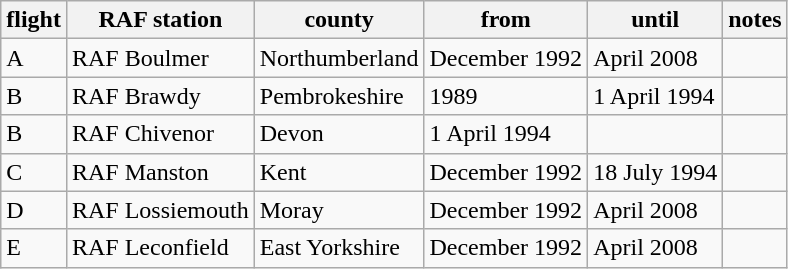<table class=wikitable>
<tr>
<th>flight</th>
<th>RAF station</th>
<th>county</th>
<th>from</th>
<th>until</th>
<th>notes</th>
</tr>
<tr>
<td>A</td>
<td>RAF Boulmer</td>
<td>Northumberland</td>
<td>December 1992</td>
<td>April 2008</td>
<td></td>
</tr>
<tr>
<td>B</td>
<td>RAF Brawdy</td>
<td>Pembrokeshire</td>
<td>1989</td>
<td>1 April 1994</td>
<td></td>
</tr>
<tr>
<td>B</td>
<td>RAF Chivenor</td>
<td>Devon</td>
<td>1 April 1994</td>
<td></td>
<td></td>
</tr>
<tr>
<td>C</td>
<td>RAF Manston</td>
<td>Kent</td>
<td>December 1992</td>
<td>18 July 1994</td>
<td></td>
</tr>
<tr>
<td>D</td>
<td>RAF Lossiemouth</td>
<td>Moray</td>
<td>December 1992</td>
<td>April 2008</td>
<td></td>
</tr>
<tr>
<td>E</td>
<td>RAF Leconfield</td>
<td>East Yorkshire</td>
<td>December 1992</td>
<td>April 2008</td>
<td></td>
</tr>
</table>
